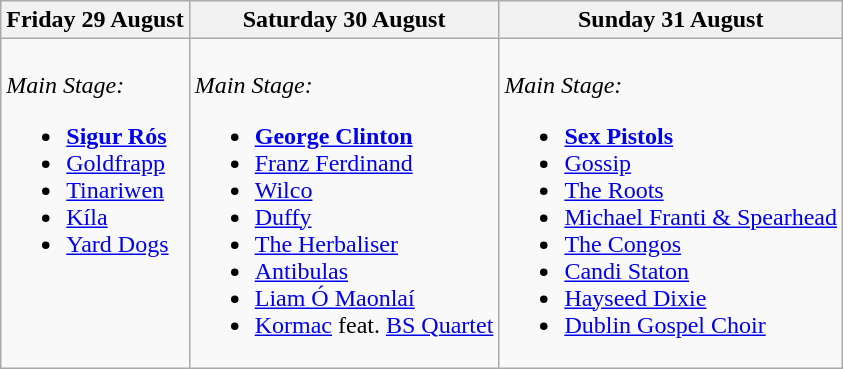<table class="wikitable" style="float:left; margin-right:1em">
<tr>
<th>Friday 29 August</th>
<th>Saturday 30 August</th>
<th>Sunday 31 August</th>
</tr>
<tr valign="top">
<td><br><em>Main Stage:</em><ul><li><strong><a href='#'>Sigur Rós</a></strong></li><li><a href='#'>Goldfrapp</a></li><li><a href='#'>Tinariwen</a></li><li><a href='#'>Kíla</a></li><li><a href='#'>Yard Dogs</a></li></ul></td>
<td><br><em>Main Stage:</em><ul><li><strong><a href='#'>George Clinton</a></strong></li><li><a href='#'>Franz Ferdinand</a></li><li><a href='#'>Wilco</a></li><li><a href='#'>Duffy</a></li><li><a href='#'>The Herbaliser</a></li><li><a href='#'>Antibulas</a></li><li><a href='#'>Liam Ó Maonlaí</a></li><li><a href='#'>Kormac</a> feat. <a href='#'>BS Quartet</a></li></ul></td>
<td><br><em>Main Stage:</em><ul><li><strong><a href='#'>Sex Pistols</a></strong></li><li><a href='#'>Gossip</a></li><li><a href='#'>The Roots</a></li><li><a href='#'>Michael Franti & Spearhead</a></li><li><a href='#'>The Congos</a></li><li><a href='#'>Candi Staton</a></li><li><a href='#'>Hayseed Dixie</a></li><li><a href='#'>Dublin Gospel Choir</a></li></ul></td>
</tr>
</table>
